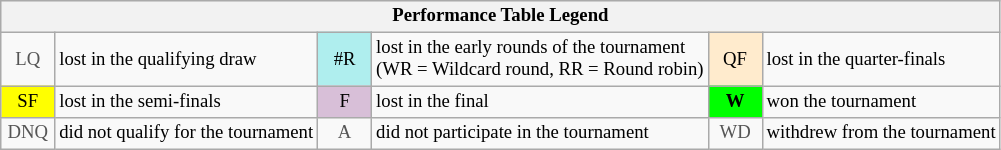<table class="wikitable" style="font-size:78%;">
<tr bgcolor="#efefef">
<th colspan="6">Performance Table Legend</th>
</tr>
<tr>
<td align="center" style="color:#555555;" width="30">LQ</td>
<td>lost in the qualifying draw</td>
<td align="center" style="background:#afeeee;">#R</td>
<td>lost in the early rounds of the tournament<br>(WR = Wildcard round, RR = Round robin)</td>
<td align="center" style="background:#ffebcd;">QF</td>
<td>lost in the quarter-finals</td>
</tr>
<tr>
<td align="center" style="background:yellow;">SF</td>
<td>lost in the semi-finals</td>
<td align="center" style="background:#D8BFD8;">F</td>
<td>lost in the final</td>
<td align="center" style="background:#00ff00;"><strong>W</strong></td>
<td>won the tournament</td>
</tr>
<tr>
<td align="center" style="color:#555555;" width="30">DNQ</td>
<td>did not qualify for the tournament</td>
<td align="center" style="color:#555555;" width="30">A</td>
<td>did not participate in the tournament</td>
<td align="center" style="color:#555555;" width="30">WD</td>
<td>withdrew from the tournament</td>
</tr>
</table>
